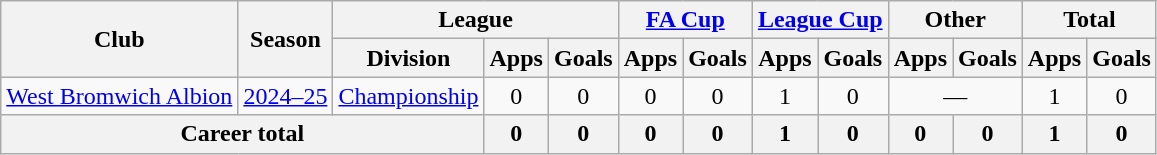<table class="wikitable" style="text-align: center">
<tr>
<th rowspan="2">Club</th>
<th rowspan="2">Season</th>
<th colspan="3">League</th>
<th colspan="2"><a href='#'>FA Cup</a></th>
<th colspan="2"><a href='#'>League Cup</a></th>
<th colspan="2">Other</th>
<th colspan="2">Total</th>
</tr>
<tr>
<th>Division</th>
<th>Apps</th>
<th>Goals</th>
<th>Apps</th>
<th>Goals</th>
<th>Apps</th>
<th>Goals</th>
<th>Apps</th>
<th>Goals</th>
<th>Apps</th>
<th>Goals</th>
</tr>
<tr>
<td><a href='#'>West Bromwich Albion</a></td>
<td><a href='#'>2024–25</a></td>
<td><a href='#'>Championship</a></td>
<td>0</td>
<td>0</td>
<td>0</td>
<td>0</td>
<td>1</td>
<td>0</td>
<td colspan=2>—</td>
<td>1</td>
<td>0</td>
</tr>
<tr>
<th colspan="3">Career total</th>
<th>0</th>
<th>0</th>
<th>0</th>
<th>0</th>
<th>1</th>
<th>0</th>
<th>0</th>
<th>0</th>
<th>1</th>
<th>0</th>
</tr>
</table>
